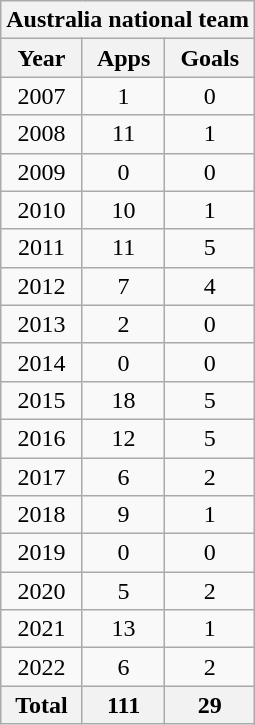<table class="wikitable" style="text-align:center">
<tr>
<th colspan=3>Australia national team</th>
</tr>
<tr>
<th>Year</th>
<th>Apps</th>
<th>Goals</th>
</tr>
<tr>
<td>2007</td>
<td>1</td>
<td>0</td>
</tr>
<tr>
<td>2008</td>
<td>11</td>
<td>1</td>
</tr>
<tr>
<td>2009</td>
<td>0</td>
<td>0</td>
</tr>
<tr>
<td>2010</td>
<td>10</td>
<td>1</td>
</tr>
<tr>
<td>2011</td>
<td>11</td>
<td>5</td>
</tr>
<tr>
<td>2012</td>
<td>7</td>
<td>4</td>
</tr>
<tr>
<td>2013</td>
<td>2</td>
<td>0</td>
</tr>
<tr>
<td>2014</td>
<td>0</td>
<td>0</td>
</tr>
<tr>
<td>2015</td>
<td>18</td>
<td>5</td>
</tr>
<tr>
<td>2016</td>
<td>12</td>
<td>5</td>
</tr>
<tr>
<td>2017</td>
<td>6</td>
<td>2</td>
</tr>
<tr>
<td>2018</td>
<td>9</td>
<td>1</td>
</tr>
<tr>
<td>2019</td>
<td>0</td>
<td>0</td>
</tr>
<tr>
<td>2020</td>
<td>5</td>
<td>2</td>
</tr>
<tr>
<td>2021</td>
<td>13</td>
<td>1</td>
</tr>
<tr>
<td>2022</td>
<td>6</td>
<td>2</td>
</tr>
<tr>
<th>Total</th>
<th>111</th>
<th>29</th>
</tr>
</table>
